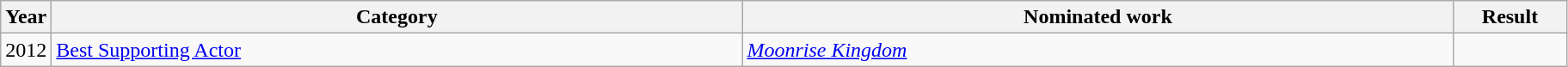<table class=wikitable>
<tr>
<th scope="col" style="width:1em;">Year</th>
<th scope="col" style="width:33em;">Category</th>
<th scope="col" style="width:34em;">Nominated work</th>
<th scope="col" style="width:5em;">Result</th>
</tr>
<tr>
<td>2012</td>
<td><a href='#'>Best Supporting Actor</a></td>
<td><em><a href='#'>Moonrise Kingdom</a></em></td>
<td></td>
</tr>
</table>
